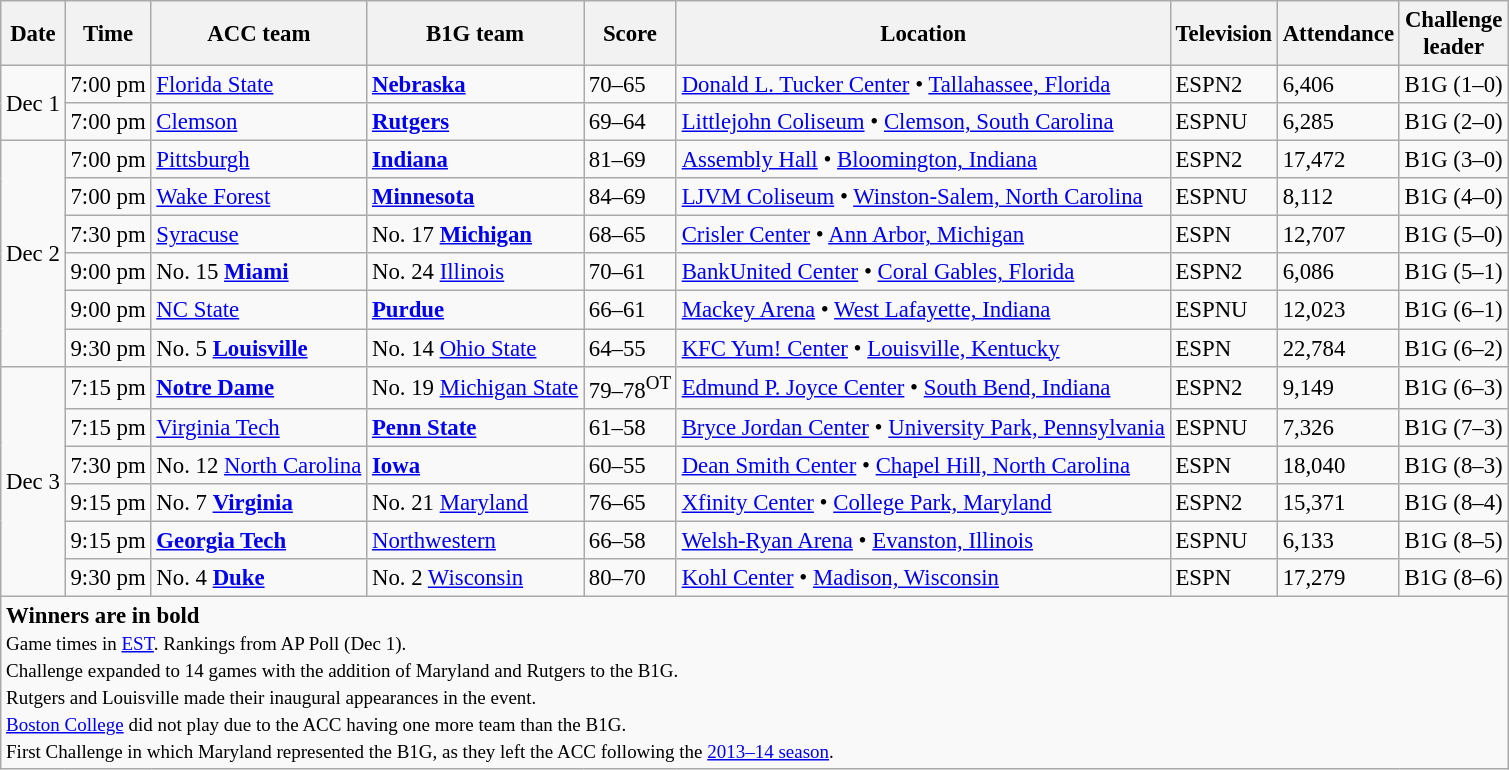<table class="wikitable" style="font-size: 95%">
<tr>
<th>Date</th>
<th>Time</th>
<th>ACC team</th>
<th>B1G team</th>
<th>Score</th>
<th>Location</th>
<th>Television</th>
<th>Attendance</th>
<th>Challenge<br>leader</th>
</tr>
<tr>
<td rowspan=2>Dec 1</td>
<td>7:00 pm</td>
<td><a href='#'>Florida State</a></td>
<td><a href='#'><strong>Nebraska</strong></a></td>
<td>70–65</td>
<td><a href='#'>Donald L. Tucker Center</a> • <a href='#'>Tallahassee, Florida</a></td>
<td>ESPN2</td>
<td>6,406</td>
<td>B1G (1–0)</td>
</tr>
<tr>
<td>7:00 pm</td>
<td><a href='#'>Clemson</a></td>
<td><a href='#'><strong>Rutgers</strong></a></td>
<td>69–64</td>
<td><a href='#'>Littlejohn Coliseum</a> • <a href='#'>Clemson, South Carolina</a></td>
<td>ESPNU</td>
<td>6,285</td>
<td>B1G (2–0)</td>
</tr>
<tr>
<td rowspan=6>Dec 2</td>
<td>7:00 pm</td>
<td><a href='#'>Pittsburgh</a></td>
<td><a href='#'><strong>Indiana</strong></a></td>
<td>81–69</td>
<td><a href='#'>Assembly Hall</a> • <a href='#'>Bloomington, Indiana</a></td>
<td>ESPN2</td>
<td>17,472</td>
<td>B1G (3–0)</td>
</tr>
<tr>
<td>7:00 pm</td>
<td><a href='#'>Wake Forest</a></td>
<td><a href='#'><strong>Minnesota</strong></a></td>
<td>84–69</td>
<td><a href='#'>LJVM Coliseum</a> • <a href='#'>Winston-Salem, North Carolina</a></td>
<td>ESPNU</td>
<td>8,112</td>
<td>B1G (4–0)</td>
</tr>
<tr>
<td>7:30 pm</td>
<td><a href='#'>Syracuse</a></td>
<td>No. 17 <a href='#'><strong>Michigan</strong></a></td>
<td>68–65</td>
<td><a href='#'>Crisler Center</a> • <a href='#'>Ann Arbor, Michigan</a></td>
<td>ESPN</td>
<td>12,707</td>
<td>B1G (5–0)</td>
</tr>
<tr>
<td>9:00 pm</td>
<td>No. 15 <a href='#'><strong>Miami</strong></a></td>
<td>No. 24 <a href='#'>Illinois</a></td>
<td>70–61</td>
<td><a href='#'>BankUnited Center</a> • <a href='#'>Coral Gables, Florida</a></td>
<td>ESPN2</td>
<td>6,086</td>
<td>B1G (5–1)</td>
</tr>
<tr>
<td>9:00 pm</td>
<td><a href='#'>NC State</a></td>
<td><a href='#'><strong>Purdue</strong></a></td>
<td>66–61</td>
<td><a href='#'>Mackey Arena</a> • <a href='#'>West Lafayette, Indiana</a></td>
<td>ESPNU</td>
<td>12,023</td>
<td>B1G (6–1)</td>
</tr>
<tr>
<td>9:30 pm</td>
<td>No. 5 <a href='#'><strong>Louisville</strong></a></td>
<td>No. 14 <a href='#'>Ohio State</a></td>
<td>64–55</td>
<td><a href='#'>KFC Yum! Center</a> • <a href='#'>Louisville, Kentucky</a></td>
<td>ESPN</td>
<td>22,784</td>
<td>B1G (6–2)</td>
</tr>
<tr>
<td rowspan=6>Dec 3</td>
<td>7:15 pm</td>
<td><a href='#'><strong>Notre Dame</strong></a></td>
<td>No. 19 <a href='#'>Michigan State</a></td>
<td>79–78<sup>OT</sup></td>
<td><a href='#'>Edmund P. Joyce Center</a> • <a href='#'>South Bend, Indiana</a></td>
<td>ESPN2</td>
<td>9,149</td>
<td>B1G (6–3)</td>
</tr>
<tr>
<td>7:15 pm</td>
<td><a href='#'>Virginia Tech</a></td>
<td><a href='#'><strong>Penn State</strong></a></td>
<td>61–58</td>
<td><a href='#'>Bryce Jordan Center</a> • <a href='#'>University Park, Pennsylvania</a></td>
<td>ESPNU</td>
<td>7,326</td>
<td>B1G (7–3)</td>
</tr>
<tr>
<td>7:30 pm</td>
<td>No. 12 <a href='#'>North Carolina</a></td>
<td><a href='#'><strong>Iowa</strong></a></td>
<td>60–55</td>
<td><a href='#'>Dean Smith Center</a> • <a href='#'>Chapel Hill, North Carolina</a></td>
<td>ESPN</td>
<td>18,040</td>
<td>B1G (8–3)</td>
</tr>
<tr>
<td>9:15 pm</td>
<td>No. 7 <a href='#'><strong>Virginia</strong></a></td>
<td>No. 21 <a href='#'>Maryland</a></td>
<td>76–65</td>
<td><a href='#'>Xfinity Center</a> • <a href='#'>College Park, Maryland</a></td>
<td>ESPN2</td>
<td>15,371</td>
<td>B1G (8–4)</td>
</tr>
<tr>
<td>9:15 pm</td>
<td><a href='#'><strong>Georgia Tech</strong></a></td>
<td><a href='#'>Northwestern</a></td>
<td>66–58</td>
<td><a href='#'>Welsh-Ryan Arena</a> • <a href='#'>Evanston, Illinois</a></td>
<td>ESPNU</td>
<td>6,133</td>
<td>B1G (8–5)</td>
</tr>
<tr>
<td>9:30 pm</td>
<td>No. 4 <a href='#'><strong>Duke</strong></a></td>
<td>No. 2 <a href='#'>Wisconsin</a></td>
<td>80–70</td>
<td><a href='#'>Kohl Center</a> • <a href='#'>Madison, Wisconsin</a></td>
<td>ESPN</td>
<td>17,279</td>
<td>B1G (8–6)</td>
</tr>
<tr>
<td colspan=9><strong>Winners are in bold</strong><br><small>Game times in <a href='#'>EST</a>. Rankings from AP Poll (Dec 1).<br>Challenge expanded to 14 games with the addition of Maryland and Rutgers to the B1G.<br>Rutgers and Louisville made their inaugural appearances in the event.<br><a href='#'>Boston College</a> did not play due to the ACC having one more team than the B1G.<br>First Challenge in which Maryland represented the B1G, as they left the ACC following the <a href='#'>2013–14 season</a>.</small></td>
</tr>
</table>
